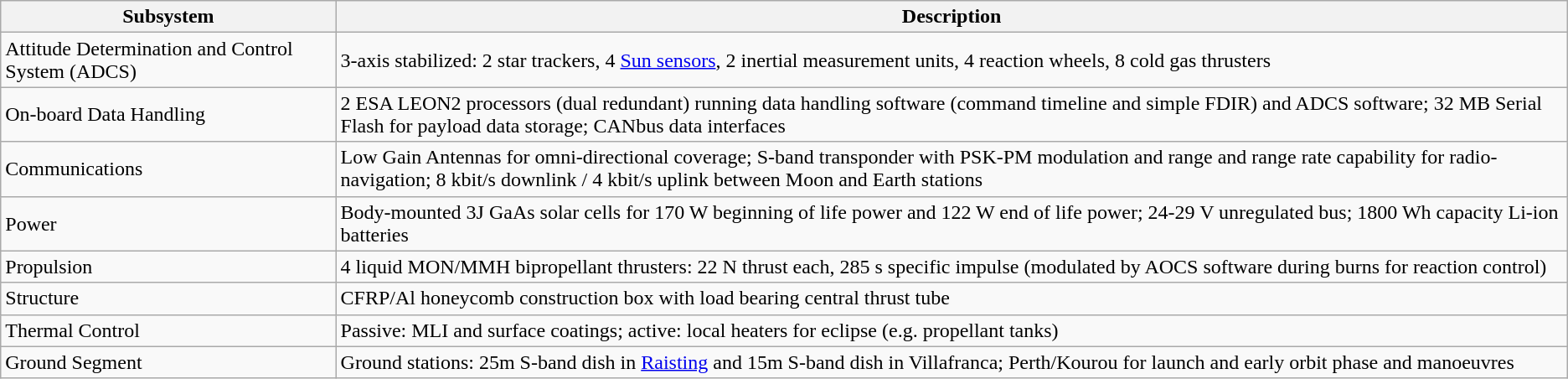<table class="wikitable">
<tr>
<th>Subsystem</th>
<th>Description</th>
</tr>
<tr>
<td>Attitude Determination and Control System (ADCS)</td>
<td>3-axis stabilized: 2 star trackers, 4 <a href='#'>Sun sensors</a>, 2 inertial measurement units, 4 reaction wheels, 8 cold gas thrusters</td>
</tr>
<tr>
<td>On-board Data Handling</td>
<td>2 ESA LEON2 processors (dual redundant) running data handling software (command timeline and simple FDIR) and ADCS software; 32 MB Serial Flash for payload data storage; CANbus data interfaces</td>
</tr>
<tr>
<td>Communications</td>
<td>Low Gain Antennas for omni-directional coverage; S-band transponder with PSK-PM modulation and range and range rate capability for radio-navigation; 8 kbit/s downlink / 4 kbit/s uplink between Moon and Earth stations</td>
</tr>
<tr>
<td>Power</td>
<td>Body-mounted 3J GaAs solar cells for 170 W beginning of life power and 122 W end of life power; 24-29 V unregulated bus; 1800 Wh capacity Li-ion batteries</td>
</tr>
<tr>
<td>Propulsion</td>
<td>4 liquid MON/MMH bipropellant thrusters: 22 N thrust each, 285 s specific impulse (modulated by AOCS software during burns for reaction control)</td>
</tr>
<tr>
<td>Structure</td>
<td>CFRP/Al honeycomb construction box with load bearing central thrust tube</td>
</tr>
<tr>
<td>Thermal Control</td>
<td>Passive: MLI and surface coatings; active: local heaters for eclipse (e.g. propellant tanks)</td>
</tr>
<tr>
<td>Ground Segment</td>
<td>Ground stations: 25m S-band dish in <a href='#'>Raisting</a> and 15m S-band dish in Villafranca; Perth/Kourou for launch and early orbit phase and manoeuvres</td>
</tr>
</table>
